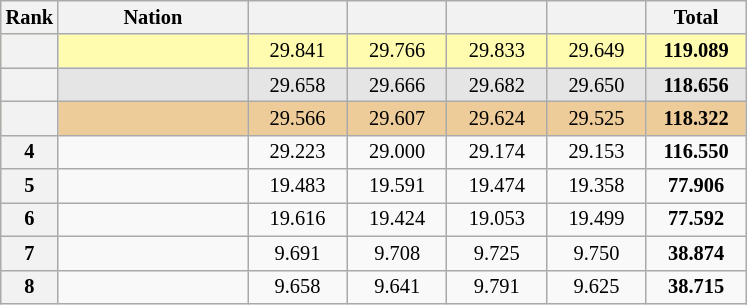<table class="wikitable sortable" style="text-align:center; font-size:85%">
<tr>
<th scope="col" style="width:20px;">Rank</th>
<th ! scope="col" style="width:120px;">Nation</th>
<th ! scope="col" style="width:60px;"></th>
<th ! scope="col" style="width:60px;"></th>
<th ! scope="col" style="width:60px;"></th>
<th ! scope="col" style="width:60px;"></th>
<th ! scope="col" style="width:60px;">Total</th>
</tr>
<tr style="background:#fffcaf;">
<th scope=row style="text-align:center"></th>
<td align=left></td>
<td>29.841</td>
<td>29.766</td>
<td>29.833</td>
<td>29.649</td>
<td><strong>119.089</strong></td>
</tr>
<tr style="background:#e5e5e5;">
<th scope=row style="text-align:center"></th>
<td align=left></td>
<td>29.658</td>
<td>29.666</td>
<td>29.682</td>
<td>29.650</td>
<td><strong>118.656</strong></td>
</tr>
<tr style="background:#ec9;">
<th scope=row style="text-align:center"></th>
<td align=left></td>
<td>29.566</td>
<td>29.607</td>
<td>29.624</td>
<td>29.525</td>
<td><strong>118.322</strong></td>
</tr>
<tr>
<th scope=row style="text-align:center">4</th>
<td align=left></td>
<td>29.223</td>
<td>29.000</td>
<td>29.174</td>
<td>29.153</td>
<td><strong>116.550</strong></td>
</tr>
<tr>
<th scope=row style="text-align:center">5</th>
<td align=left></td>
<td>19.483</td>
<td>19.591</td>
<td>19.474</td>
<td>19.358</td>
<td><strong>77.906</strong></td>
</tr>
<tr>
<th scope=row style="text-align:center">6</th>
<td align=left></td>
<td>19.616</td>
<td>19.424</td>
<td>19.053</td>
<td>19.499</td>
<td><strong>77.592</strong></td>
</tr>
<tr>
<th scope=row style="text-align:center">7</th>
<td align=left></td>
<td>9.691</td>
<td>9.708</td>
<td>9.725</td>
<td>9.750</td>
<td><strong>38.874</strong></td>
</tr>
<tr>
<th scope=row style="text-align:center">8</th>
<td align=left></td>
<td>9.658</td>
<td>9.641</td>
<td>9.791</td>
<td>9.625</td>
<td><strong>38.715</strong></td>
</tr>
</table>
